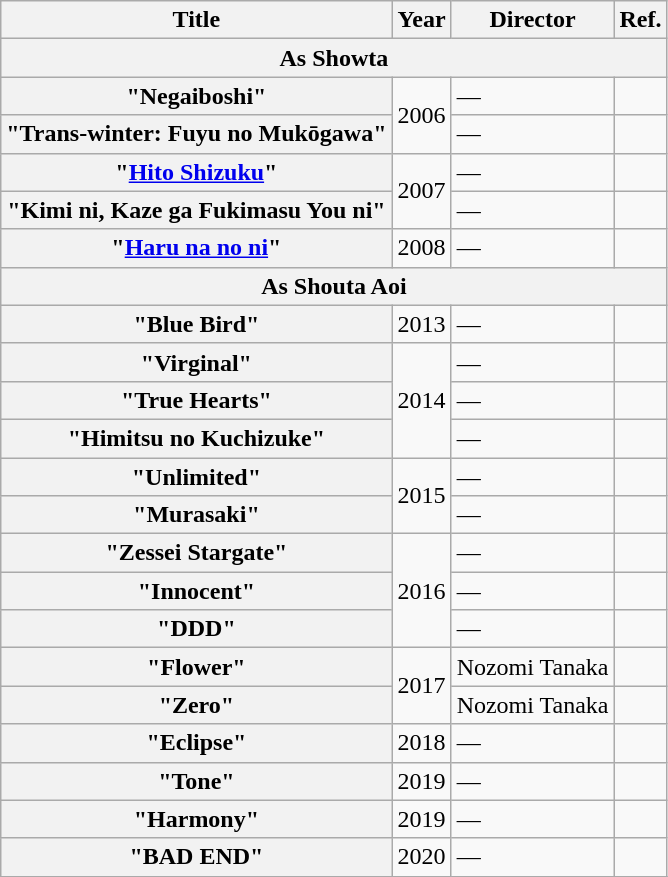<table class="wikitable plainrowheaders">
<tr>
<th>Title</th>
<th>Year</th>
<th>Director</th>
<th>Ref.</th>
</tr>
<tr>
<th scope="col" colspan="4">As Showta</th>
</tr>
<tr>
<th scope="row">"Negaiboshi"</th>
<td rowspan="2">2006</td>
<td>—</td>
<td></td>
</tr>
<tr>
<th scope="row">"Trans-winter: Fuyu no Mukōgawa"</th>
<td>—</td>
<td></td>
</tr>
<tr>
<th scope="row">"<a href='#'>Hito Shizuku</a>"</th>
<td rowspan="2">2007</td>
<td>—</td>
<td></td>
</tr>
<tr>
<th scope="row">"Kimi ni, Kaze ga Fukimasu You ni"</th>
<td>—</td>
<td></td>
</tr>
<tr>
<th scope="row">"<a href='#'>Haru na no ni</a>"</th>
<td>2008</td>
<td>—</td>
<td></td>
</tr>
<tr>
<th scope="col" colspan="4">As Shouta Aoi</th>
</tr>
<tr>
<th scope="row">"Blue Bird"</th>
<td>2013</td>
<td>—</td>
<td></td>
</tr>
<tr>
<th scope="row">"Virginal"</th>
<td rowspan="3">2014</td>
<td>—</td>
<td></td>
</tr>
<tr>
<th scope="row">"True Hearts"</th>
<td>—</td>
<td></td>
</tr>
<tr>
<th scope="row">"Himitsu no Kuchizuke"</th>
<td>—</td>
<td></td>
</tr>
<tr>
<th scope="row">"Unlimited"</th>
<td rowspan="2">2015</td>
<td>—</td>
<td></td>
</tr>
<tr>
<th scope="row">"Murasaki"</th>
<td>—</td>
<td></td>
</tr>
<tr>
<th scope="row">"Zessei Stargate"</th>
<td rowspan="3">2016</td>
<td>—</td>
<td></td>
</tr>
<tr>
<th scope="row">"Innocent"</th>
<td>—</td>
<td></td>
</tr>
<tr>
<th scope="row">"DDD"</th>
<td>—</td>
<td></td>
</tr>
<tr>
<th scope="row">"Flower"</th>
<td rowspan="2">2017</td>
<td>Nozomi Tanaka</td>
<td></td>
</tr>
<tr>
<th scope="row">"Zero"</th>
<td>Nozomi Tanaka</td>
<td></td>
</tr>
<tr>
<th scope="row">"Eclipse"</th>
<td>2018</td>
<td>—</td>
<td></td>
</tr>
<tr>
<th scope="row">"Tone"</th>
<td>2019</td>
<td>—</td>
<td></td>
</tr>
<tr>
<th scope="row">"Harmony"</th>
<td>2019</td>
<td>—</td>
<td></td>
</tr>
<tr>
<th scope="row">"BAD END"</th>
<td>2020</td>
<td>—</td>
<td></td>
</tr>
<tr>
</tr>
</table>
